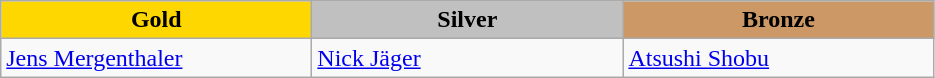<table class="wikitable" style="text-align:left">
<tr align="center">
<td width=200 bgcolor=gold><strong>Gold</strong></td>
<td width=200 bgcolor=silver><strong>Silver</strong></td>
<td width=200 bgcolor=CC9966><strong>Bronze</strong></td>
</tr>
<tr>
<td><a href='#'>Jens Mergenthaler</a><br></td>
<td><a href='#'>Nick Jäger</a><br></td>
<td><a href='#'>Atsushi Shobu</a><br></td>
</tr>
</table>
